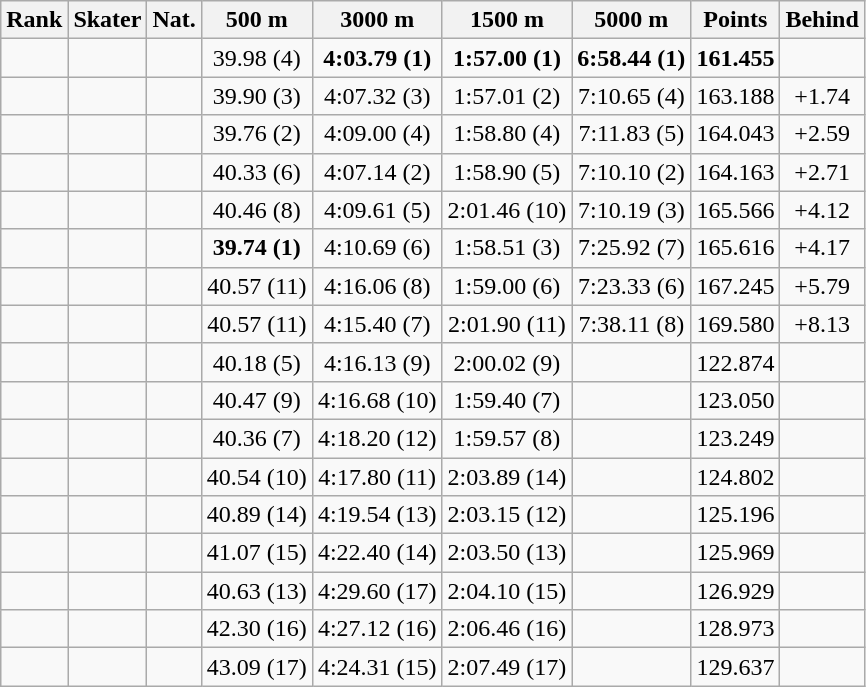<table class="wikitable sortable" border="1" style="text-align:center">
<tr align=center>
<th>Rank</th>
<th>Skater</th>
<th>Nat.</th>
<th>500 m</th>
<th>3000 m</th>
<th>1500 m</th>
<th>5000 m</th>
<th>Points</th>
<th>Behind</th>
</tr>
<tr>
<td></td>
<td align=left></td>
<td></td>
<td>39.98 (4)</td>
<td><strong>4:03.79 (1)</strong></td>
<td><strong>1:57.00 (1)</strong></td>
<td><strong>6:58.44 (1)</strong></td>
<td><strong>161.455</strong></td>
<td></td>
</tr>
<tr>
<td></td>
<td align=left></td>
<td></td>
<td>39.90 (3)</td>
<td>4:07.32 (3)</td>
<td>1:57.01 (2)</td>
<td>7:10.65 (4)</td>
<td>163.188</td>
<td>+1.74</td>
</tr>
<tr>
<td></td>
<td align=left></td>
<td></td>
<td>39.76 (2)</td>
<td>4:09.00 (4)</td>
<td>1:58.80 (4)</td>
<td>7:11.83 (5)</td>
<td>164.043</td>
<td>+2.59</td>
</tr>
<tr>
<td></td>
<td align=left></td>
<td></td>
<td>40.33 (6)</td>
<td>4:07.14 (2)</td>
<td>1:58.90 (5)</td>
<td>7:10.10 (2)</td>
<td>164.163</td>
<td>+2.71</td>
</tr>
<tr>
<td></td>
<td align=left></td>
<td></td>
<td>40.46 (8)</td>
<td>4:09.61 (5)</td>
<td>2:01.46 (10)</td>
<td>7:10.19 (3)</td>
<td>165.566</td>
<td>+4.12</td>
</tr>
<tr>
<td></td>
<td align=left></td>
<td></td>
<td><strong>39.74 (1)</strong></td>
<td>4:10.69 (6)</td>
<td>1:58.51 (3)</td>
<td>7:25.92 (7)</td>
<td>165.616</td>
<td>+4.17</td>
</tr>
<tr>
<td></td>
<td align=left></td>
<td></td>
<td>40.57 (11)</td>
<td>4:16.06 (8)</td>
<td>1:59.00 (6)</td>
<td>7:23.33 (6)</td>
<td>167.245</td>
<td>+5.79</td>
</tr>
<tr>
<td></td>
<td align=left></td>
<td></td>
<td>40.57 (11)</td>
<td>4:15.40 (7)</td>
<td>2:01.90 (11)</td>
<td>7:38.11 (8)</td>
<td>169.580</td>
<td>+8.13</td>
</tr>
<tr>
<td></td>
<td align=left></td>
<td></td>
<td>40.18 (5)</td>
<td>4:16.13 (9)</td>
<td>2:00.02 (9)</td>
<td></td>
<td>122.874</td>
<td></td>
</tr>
<tr>
<td></td>
<td align=left></td>
<td></td>
<td>40.47 (9)</td>
<td>4:16.68 (10)</td>
<td>1:59.40 (7)</td>
<td></td>
<td>123.050</td>
<td></td>
</tr>
<tr>
<td></td>
<td align=left></td>
<td></td>
<td>40.36 (7)</td>
<td>4:18.20 (12)</td>
<td>1:59.57 (8)</td>
<td></td>
<td>123.249</td>
<td></td>
</tr>
<tr>
<td></td>
<td align=left></td>
<td></td>
<td>40.54 (10)</td>
<td>4:17.80 (11)</td>
<td>2:03.89 (14)</td>
<td></td>
<td>124.802</td>
<td></td>
</tr>
<tr>
<td></td>
<td align=left></td>
<td></td>
<td>40.89 (14)</td>
<td>4:19.54 (13)</td>
<td>2:03.15 (12)</td>
<td></td>
<td>125.196</td>
<td></td>
</tr>
<tr>
<td></td>
<td align=left></td>
<td></td>
<td>41.07 (15)</td>
<td>4:22.40 (14)</td>
<td>2:03.50 (13)</td>
<td></td>
<td>125.969</td>
<td></td>
</tr>
<tr>
<td></td>
<td align=left></td>
<td></td>
<td>40.63 (13)</td>
<td>4:29.60 (17)</td>
<td>2:04.10 (15)</td>
<td></td>
<td>126.929</td>
<td></td>
</tr>
<tr>
<td></td>
<td align=left></td>
<td></td>
<td>42.30 (16)</td>
<td>4:27.12 (16)</td>
<td>2:06.46 (16)</td>
<td></td>
<td>128.973</td>
<td></td>
</tr>
<tr>
<td></td>
<td align=left></td>
<td></td>
<td>43.09 (17)</td>
<td>4:24.31 (15)</td>
<td>2:07.49 (17)</td>
<td></td>
<td>129.637</td>
<td></td>
</tr>
</table>
